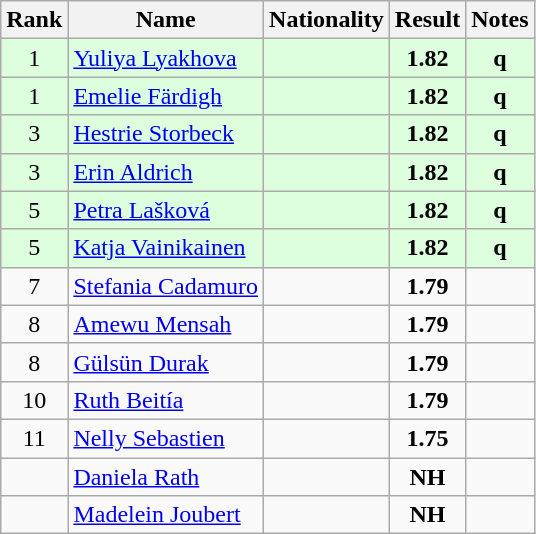<table class="wikitable sortable" style="text-align:center">
<tr>
<th>Rank</th>
<th>Name</th>
<th>Nationality</th>
<th>Result</th>
<th>Notes</th>
</tr>
<tr bgcolor=ddffdd>
<td>1</td>
<td align=left><a href='#'>Yuliya Lyakhova</a></td>
<td align=left></td>
<td><strong>1.82</strong></td>
<td><strong>q</strong></td>
</tr>
<tr bgcolor=ddffdd>
<td>1</td>
<td align=left><a href='#'>Emelie Färdigh</a></td>
<td align=left></td>
<td><strong>1.82</strong></td>
<td><strong>q</strong></td>
</tr>
<tr bgcolor=ddffdd>
<td>3</td>
<td align=left><a href='#'>Hestrie Storbeck</a></td>
<td align=left></td>
<td><strong>1.82</strong></td>
<td><strong>q</strong></td>
</tr>
<tr bgcolor=ddffdd>
<td>3</td>
<td align=left><a href='#'>Erin Aldrich</a></td>
<td align=left></td>
<td><strong>1.82</strong></td>
<td><strong>q</strong></td>
</tr>
<tr bgcolor=ddffdd>
<td>5</td>
<td align=left><a href='#'>Petra Lašková</a></td>
<td align=left></td>
<td><strong>1.82</strong></td>
<td><strong>q</strong></td>
</tr>
<tr bgcolor=ddffdd>
<td>5</td>
<td align=left><a href='#'>Katja Vainikainen</a></td>
<td align=left></td>
<td><strong>1.82</strong></td>
<td><strong>q</strong></td>
</tr>
<tr>
<td>7</td>
<td align=left><a href='#'>Stefania Cadamuro</a></td>
<td align=left></td>
<td><strong>1.79</strong></td>
<td></td>
</tr>
<tr>
<td>8</td>
<td align=left><a href='#'>Amewu Mensah</a></td>
<td align=left></td>
<td><strong>1.79</strong></td>
<td></td>
</tr>
<tr>
<td>8</td>
<td align=left><a href='#'>Gülsün Durak</a></td>
<td align=left></td>
<td><strong>1.79</strong></td>
<td></td>
</tr>
<tr>
<td>10</td>
<td align=left><a href='#'>Ruth Beitía</a></td>
<td align=left></td>
<td><strong>1.79</strong></td>
<td></td>
</tr>
<tr>
<td>11</td>
<td align=left><a href='#'>Nelly Sebastien</a></td>
<td align=left></td>
<td><strong>1.75</strong></td>
<td></td>
</tr>
<tr>
<td></td>
<td align=left><a href='#'>Daniela Rath</a></td>
<td align=left></td>
<td><strong>NH</strong></td>
<td></td>
</tr>
<tr>
<td></td>
<td align=left><a href='#'>Madelein Joubert</a></td>
<td align=left></td>
<td><strong>NH</strong></td>
<td></td>
</tr>
</table>
